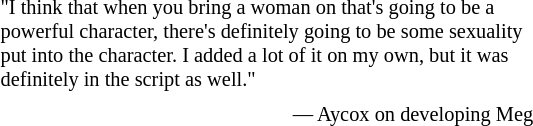<table class="toccolours" style="float: right; margin-left: 1em; margin-right: 2em; font-size: 85%; width:27em; max-width: 40%;" cellspacing="5">
<tr>
<td style="text-align: left;">"I think that when you bring a woman on that's going to be a powerful character, there's definitely going to be some sexuality put into the character. I added a lot of it on my own, but it was definitely in the script as well."</td>
</tr>
<tr>
<td style="text-align: right;"> — Aycox on developing Meg</td>
</tr>
</table>
